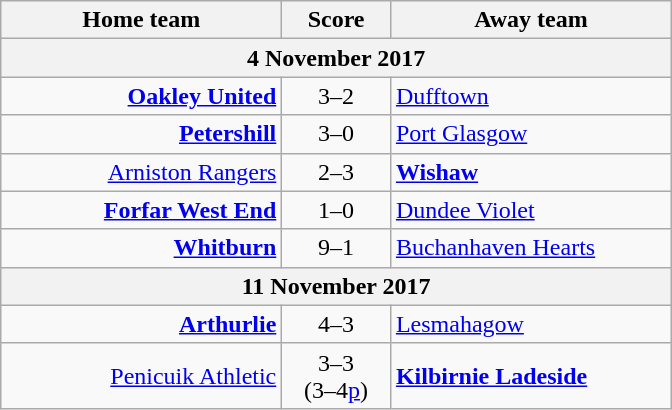<table class="wikitable" style="border-collapse: collapse;">
<tr>
<th align="right" width="180">Home team</th>
<th align="center" width="65">Score</th>
<th align="left" width="180">Away team</th>
</tr>
<tr>
<th colspan="3" align="center">4 November 2017</th>
</tr>
<tr>
<td style="text-align:right;"><strong><a href='#'>Oakley United</a></strong></td>
<td style="text-align:center;">3–2</td>
<td style="text-align:left;"><a href='#'>Dufftown</a></td>
</tr>
<tr>
<td style="text-align:right;"><strong><a href='#'>Petershill</a></strong></td>
<td style="text-align:center;">3–0</td>
<td style="text-align:left;"><a href='#'>Port Glasgow</a></td>
</tr>
<tr>
<td style="text-align:right;"><a href='#'>Arniston Rangers</a></td>
<td style="text-align:center;">2–3</td>
<td style="text-align:left;"><strong><a href='#'>Wishaw</a></strong></td>
</tr>
<tr>
<td style="text-align:right;"><strong><a href='#'>Forfar West End</a></strong></td>
<td style="text-align:center;">1–0</td>
<td style="text-align:left;"><a href='#'>Dundee Violet</a></td>
</tr>
<tr>
<td style="text-align:right;"><strong><a href='#'>Whitburn</a></strong></td>
<td style="text-align:center;">9–1</td>
<td style="text-align:left;"><a href='#'>Buchanhaven Hearts</a></td>
</tr>
<tr>
<th colspan="3" align="center">11 November 2017</th>
</tr>
<tr>
<td style="text-align:right;"><strong><a href='#'>Arthurlie</a></strong></td>
<td style="text-align:center;">4–3</td>
<td style="text-align:left;"><a href='#'>Lesmahagow</a></td>
</tr>
<tr>
<td style="text-align:right;"><a href='#'>Penicuik Athletic</a></td>
<td style="text-align:center;">3–3<br>(3–4<a href='#'>p</a>)</td>
<td style="text-align:left;"><strong><a href='#'>Kilbirnie Ladeside</a></strong></td>
</tr>
</table>
